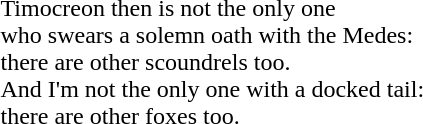<table style="border: 0px; margin-left:100px; white-space:nowrap;">
<tr>
<th scope="col" width="400px"></th>
<th scope="col" width="400px"></th>
</tr>
<tr border="0">
</tr>
<tr Valign=top>
<td><br><br></td>
<td><br>Timocreon then is not the only one<br>
who swears a solemn oath with the Medes:<br>
there are other scoundrels too.<br>
And I'm not the only one with a docked tail:<br>
there are other foxes too.</td>
</tr>
</table>
